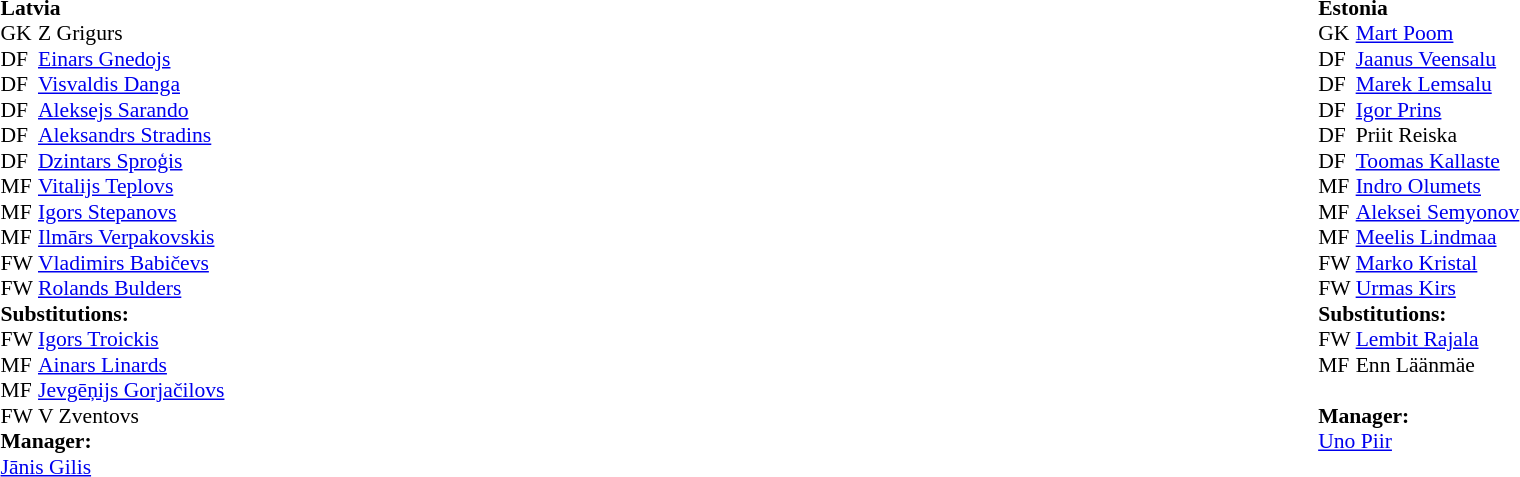<table width="100%">
<tr>
<td valign="top" width="50%"><br><table style="font-size: 90%" cellspacing="0" cellpadding="0">
<tr>
<td colspan="4"><br><strong>Latvia</strong></td>
</tr>
<tr>
<th width="25"></th>
</tr>
<tr>
<td>GK</td>
<td>Z Grigurs</td>
<td></td>
<td></td>
</tr>
<tr>
<td>DF</td>
<td><a href='#'>Einars Gnedojs</a></td>
<td></td>
<td></td>
</tr>
<tr>
<td>DF</td>
<td><a href='#'>Visvaldis Danga</a></td>
<td></td>
<td></td>
</tr>
<tr>
<td>DF</td>
<td><a href='#'>Aleksejs Sarando</a></td>
<td></td>
<td></td>
</tr>
<tr>
<td>DF</td>
<td><a href='#'>Aleksandrs Stradins</a></td>
<td></td>
<td></td>
</tr>
<tr>
<td>DF</td>
<td><a href='#'>Dzintars Sproģis</a></td>
<td></td>
<td></td>
</tr>
<tr>
<td>MF</td>
<td><a href='#'>Vitalijs Teplovs</a></td>
<td></td>
<td></td>
</tr>
<tr>
<td>MF</td>
<td><a href='#'>Igors Stepanovs</a></td>
<td></td>
<td></td>
</tr>
<tr>
<td>MF</td>
<td><a href='#'>Ilmārs Verpakovskis</a></td>
<td></td>
<td></td>
</tr>
<tr>
<td>FW</td>
<td><a href='#'>Vladimirs Babičevs</a></td>
<td></td>
<td></td>
</tr>
<tr>
<td>FW</td>
<td><a href='#'>Rolands Bulders</a></td>
<td></td>
<td></td>
</tr>
<tr>
<td colspan=3><strong>Substitutions:</strong></td>
</tr>
<tr>
<td>FW</td>
<td><a href='#'>Igors Troickis</a></td>
<td></td>
<td></td>
</tr>
<tr>
<td>MF</td>
<td><a href='#'>Ainars Linards</a></td>
<td></td>
<td></td>
</tr>
<tr>
<td>MF</td>
<td><a href='#'>Jevgēņijs Gorjačilovs</a></td>
<td></td>
<td></td>
</tr>
<tr>
<td>FW</td>
<td>V Zventovs</td>
<td></td>
<td></td>
</tr>
<tr>
<td colspan=3><strong>Manager:</strong></td>
</tr>
<tr>
<td colspan="4"> <a href='#'>Jānis Gilis</a></td>
</tr>
</table>
</td>
<td></td>
<td valign="top" width="50%"><br><table style="font-size: 90%" cellspacing="0" cellpadding="0" align=center>
<tr>
<td colspan="4"><br><strong>Estonia</strong></td>
</tr>
<tr>
<th width="25"></th>
</tr>
<tr>
<td>GK</td>
<td><a href='#'>Mart Poom</a></td>
<td></td>
<td></td>
</tr>
<tr>
<td>DF</td>
<td><a href='#'>Jaanus Veensalu</a></td>
<td></td>
<td></td>
</tr>
<tr>
<td>DF</td>
<td><a href='#'>Marek Lemsalu</a></td>
<td></td>
<td></td>
</tr>
<tr>
<td>DF</td>
<td><a href='#'>Igor Prins</a></td>
<td></td>
<td></td>
</tr>
<tr>
<td>DF</td>
<td>Priit Reiska</td>
<td></td>
<td></td>
</tr>
<tr>
<td>DF</td>
<td><a href='#'>Toomas Kallaste</a></td>
<td></td>
<td></td>
</tr>
<tr>
<td>MF</td>
<td><a href='#'>Indro Olumets</a></td>
<td></td>
<td></td>
</tr>
<tr>
<td>MF</td>
<td><a href='#'>Aleksei Semyonov</a></td>
<td></td>
<td></td>
</tr>
<tr>
<td>MF</td>
<td><a href='#'>Meelis Lindmaa</a></td>
<td></td>
<td></td>
</tr>
<tr>
<td>FW</td>
<td><a href='#'>Marko Kristal</a></td>
<td></td>
<td></td>
</tr>
<tr>
<td>FW</td>
<td><a href='#'>Urmas Kirs</a></td>
<td></td>
<td></td>
</tr>
<tr>
<td colspan=3><strong>Substitutions:</strong></td>
</tr>
<tr>
<td>FW</td>
<td><a href='#'>Lembit Rajala</a></td>
<td></td>
<td></td>
</tr>
<tr>
<td>MF</td>
<td>Enn Läänmäe</td>
<td></td>
<td></td>
</tr>
<tr>
<td><br></td>
</tr>
<tr>
<td colspan=3><strong>Manager:</strong></td>
</tr>
<tr>
<td colspan="4"> <a href='#'>Uno Piir</a></td>
</tr>
</table>
</td>
</tr>
</table>
